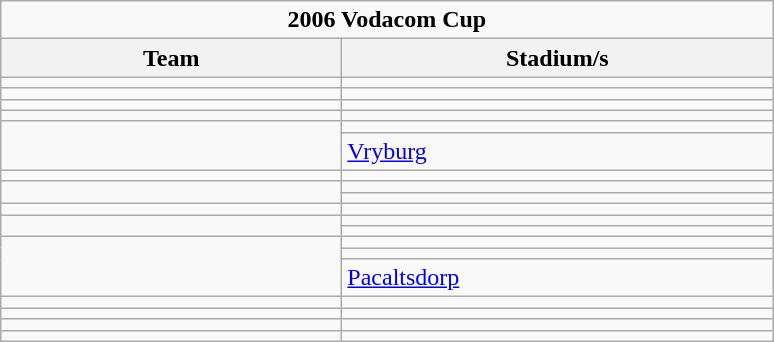<table class="wikitable">
<tr>
<td colspan=3 align=center><strong>2006 Vodacom Cup</strong></td>
</tr>
<tr>
<th width="220">Team</th>
<th width="280">Stadium/s</th>
</tr>
<tr>
<td></td>
<td></td>
</tr>
<tr>
<td></td>
<td></td>
</tr>
<tr>
<td></td>
<td></td>
</tr>
<tr>
<td></td>
<td></td>
</tr>
<tr>
<td rowspan=2></td>
<td></td>
</tr>
<tr>
<td><a href='#'>Vryburg</a></td>
</tr>
<tr>
<td></td>
<td></td>
</tr>
<tr>
<td rowspan=2></td>
<td></td>
</tr>
<tr>
<td></td>
</tr>
<tr>
<td></td>
<td></td>
</tr>
<tr>
<td rowspan=2></td>
<td></td>
</tr>
<tr>
<td></td>
</tr>
<tr>
<td rowspan=3></td>
<td></td>
</tr>
<tr>
<td></td>
</tr>
<tr>
<td><a href='#'>Pacaltsdorp</a></td>
</tr>
<tr>
<td></td>
<td></td>
</tr>
<tr>
<td></td>
<td></td>
</tr>
<tr>
<td></td>
<td></td>
</tr>
<tr>
<td></td>
<td></td>
</tr>
</table>
